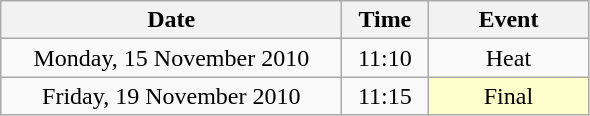<table class = "wikitable" style="text-align:center;">
<tr>
<th width=220>Date</th>
<th width=50>Time</th>
<th width=100>Event</th>
</tr>
<tr>
<td>Monday, 15 November 2010</td>
<td>11:10</td>
<td>Heat</td>
</tr>
<tr>
<td>Friday, 19 November 2010</td>
<td>11:15</td>
<td bgcolor=ffffcc>Final</td>
</tr>
</table>
